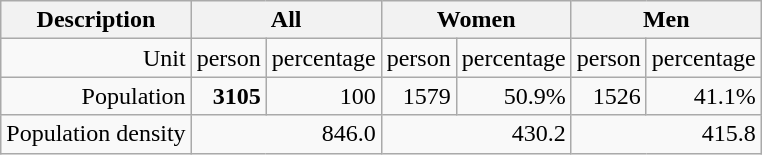<table class="wikitable" style="text-align:right;">
<tr>
<th>Description</th>
<th colspan=2>All</th>
<th colspan=2>Women</th>
<th colspan=2>Men</th>
</tr>
<tr>
<td>Unit</td>
<td>person</td>
<td>percentage</td>
<td>person</td>
<td>percentage</td>
<td>person</td>
<td>percentage</td>
</tr>
<tr ->
<td>Population</td>
<td><strong>3105</strong></td>
<td>100</td>
<td>1579</td>
<td>50.9%</td>
<td>1526</td>
<td>41.1%</td>
</tr>
<tr ->
<td>Population density</td>
<td colspan=2>846.0</td>
<td colspan=2>430.2</td>
<td colspan=2>415.8</td>
</tr>
</table>
